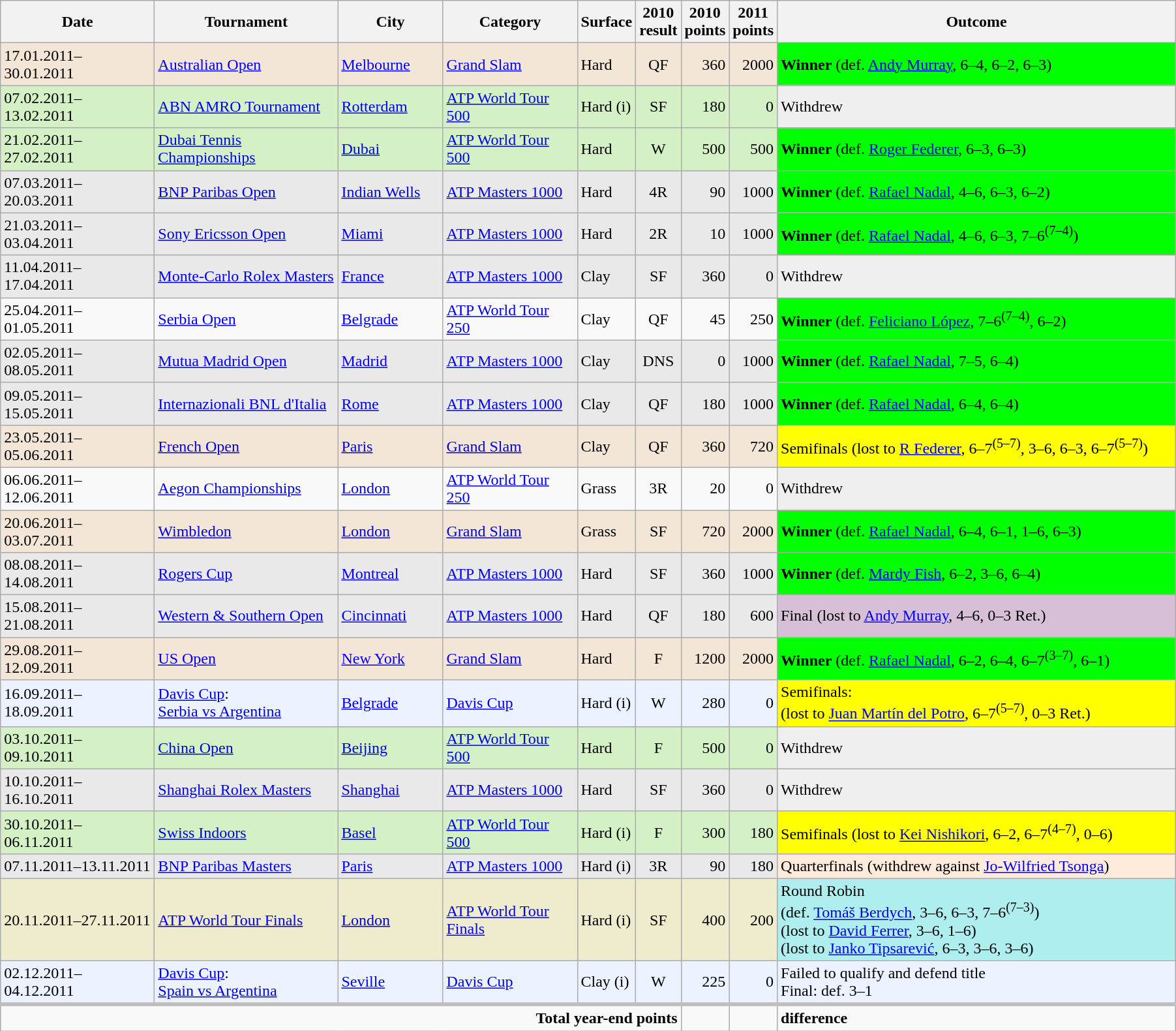<table class="wikitable">
<tr>
<th width=150>Date</th>
<th width=180>Tournament</th>
<th width=100>City</th>
<th width=130>Category</th>
<th width=40>Surface</th>
<th width=35>2010 result</th>
<th width=35>2010 points</th>
<th width=35>2011 points</th>
<th width=400>Outcome</th>
</tr>
<tr style="background:#F3E6D7;">
<td>17.01.2011–30.01.2011</td>
<td><a href='#'>Australian Open</a></td>
<td><a href='#'>Melbourne</a></td>
<td><a href='#'>Grand Slam</a></td>
<td>Hard</td>
<td align=center>QF</td>
<td align=right>360</td>
<td align=right>2000</td>
<td style="background:lime;"><strong>Winner</strong> (def. <a href='#'>Andy Murray</a>, 6–4, 6–2, 6–3)</td>
</tr>
<tr style="background:#D4F1C5;">
<td>07.02.2011–13.02.2011</td>
<td><a href='#'>ABN AMRO Tournament</a></td>
<td><a href='#'>Rotterdam</a></td>
<td><a href='#'>ATP World Tour 500</a></td>
<td>Hard (i)</td>
<td align=center>SF</td>
<td align=right>180</td>
<td align=right>0</td>
<td style="background:#efefef;">Withdrew</td>
</tr>
<tr style="background:#D4F1C5;">
<td>21.02.2011–27.02.2011</td>
<td><a href='#'>Dubai Tennis Championships</a></td>
<td><a href='#'>Dubai</a></td>
<td><a href='#'>ATP World Tour 500</a></td>
<td>Hard</td>
<td align=center>W</td>
<td align=right>500</td>
<td align=right>500</td>
<td style="background:lime;"><strong>Winner</strong> (def. <a href='#'>Roger Federer</a>, 6–3, 6–3)</td>
</tr>
<tr style="background:#E9E9E9;">
<td>07.03.2011–20.03.2011</td>
<td><a href='#'>BNP Paribas Open</a></td>
<td><a href='#'>Indian Wells</a></td>
<td><a href='#'>ATP Masters 1000</a></td>
<td>Hard</td>
<td align=center>4R</td>
<td align=right>90</td>
<td align=right>1000</td>
<td style="background:lime;"><strong>Winner</strong> (def. <a href='#'>Rafael Nadal</a>, 4–6, 6–3, 6–2)</td>
</tr>
<tr style="background:#E9E9E9;">
<td>21.03.2011–03.04.2011</td>
<td><a href='#'>Sony Ericsson Open</a></td>
<td><a href='#'>Miami</a></td>
<td><a href='#'>ATP Masters 1000</a></td>
<td>Hard</td>
<td align=center>2R</td>
<td align=right>10</td>
<td align=right>1000</td>
<td style="background:lime;"><strong>Winner</strong> (def. <a href='#'>Rafael Nadal</a>, 4–6, 6–3, 7–6<sup>(7–4)</sup>)</td>
</tr>
<tr style="background:#E9E9E9;">
<td>11.04.2011–17.04.2011</td>
<td><a href='#'>Monte-Carlo Rolex Masters</a></td>
<td><a href='#'>France</a></td>
<td><a href='#'>ATP Masters 1000</a></td>
<td>Clay</td>
<td align=center>SF</td>
<td align=right>360</td>
<td align=right>0</td>
<td style="background:#efefef;">Withdrew</td>
</tr>
<tr>
<td>25.04.2011–01.05.2011</td>
<td><a href='#'>Serbia Open</a></td>
<td><a href='#'>Belgrade</a></td>
<td><a href='#'>ATP World Tour 250</a></td>
<td>Clay</td>
<td align=center>QF</td>
<td align=right>45</td>
<td align=right>250</td>
<td style="background:lime;"><strong>Winner</strong> (def. <a href='#'>Feliciano López</a>, 7–6<sup>(7–4)</sup>, 6–2)</td>
</tr>
<tr style="background:#E9E9E9;">
<td>02.05.2011–08.05.2011</td>
<td><a href='#'>Mutua Madrid Open</a></td>
<td><a href='#'>Madrid</a></td>
<td><a href='#'>ATP Masters 1000</a></td>
<td>Clay</td>
<td align=center>DNS</td>
<td align=right>0</td>
<td align=right>1000</td>
<td style="background:lime;"><strong>Winner</strong> (def. <a href='#'>Rafael Nadal</a>, 7–5, 6–4)</td>
</tr>
<tr style="background:#E9E9E9;">
<td>09.05.2011–15.05.2011</td>
<td><a href='#'>Internazionali BNL d'Italia</a></td>
<td><a href='#'>Rome</a></td>
<td><a href='#'>ATP Masters 1000</a></td>
<td>Clay</td>
<td align=center>QF</td>
<td align=right>180</td>
<td align=right>1000</td>
<td style="background:lime;"><strong>Winner</strong> (def. <a href='#'>Rafael Nadal</a>, 6–4, 6–4)</td>
</tr>
<tr style="background:#F3E6D7;">
<td>23.05.2011–05.06.2011</td>
<td><a href='#'>French Open</a></td>
<td><a href='#'>Paris</a></td>
<td><a href='#'>Grand Slam</a></td>
<td>Clay</td>
<td align=center>QF</td>
<td align=right>360</td>
<td align=right>720</td>
<td style="background:yellow;">Semifinals (lost to <a href='#'>R Federer</a>, 6–7<sup>(5–7)</sup>, 3–6, 6–3, 6–7<sup>(5–7)</sup>)</td>
</tr>
<tr>
<td>06.06.2011–12.06.2011</td>
<td><a href='#'>Aegon Championships</a></td>
<td><a href='#'>London</a></td>
<td><a href='#'>ATP World Tour 250</a></td>
<td>Grass</td>
<td align=center>3R</td>
<td align=right>20</td>
<td align=right>0</td>
<td style="background:#efefef;">Withdrew</td>
</tr>
<tr style="background:#F3E6D7;">
<td>20.06.2011–03.07.2011</td>
<td><a href='#'>Wimbledon</a></td>
<td><a href='#'>London</a></td>
<td><a href='#'>Grand Slam</a></td>
<td>Grass</td>
<td align=center>SF</td>
<td align=right>720</td>
<td align=right>2000</td>
<td style="background:lime;"><strong>Winner</strong> (def. <a href='#'>Rafael Nadal</a>, 6–4, 6–1, 1–6, 6–3)</td>
</tr>
<tr style="background:#E9E9E9;">
<td>08.08.2011–14.08.2011</td>
<td><a href='#'>Rogers Cup</a></td>
<td><a href='#'>Montreal</a></td>
<td><a href='#'>ATP Masters 1000</a></td>
<td>Hard</td>
<td align=center>SF</td>
<td align=right>360</td>
<td align=right>1000</td>
<td style="background:lime;"><strong>Winner</strong> (def. <a href='#'>Mardy Fish</a>, 6–2, 3–6, 6–4)</td>
</tr>
<tr style="background:#E9E9E9;">
<td>15.08.2011–21.08.2011</td>
<td><a href='#'>Western & Southern Open</a></td>
<td><a href='#'>Cincinnati</a></td>
<td><a href='#'>ATP Masters 1000</a></td>
<td>Hard</td>
<td align=center>QF</td>
<td align=right>180</td>
<td align=right>600</td>
<td style="background:thistle;">Final (lost to <a href='#'>Andy Murray</a>, 4–6, 0–3 Ret.)</td>
</tr>
<tr style="background:#F3E6D7;">
<td>29.08.2011–12.09.2011</td>
<td><a href='#'>US Open</a></td>
<td><a href='#'>New York</a></td>
<td><a href='#'>Grand Slam</a></td>
<td>Hard</td>
<td align=center>F</td>
<td align=right>1200</td>
<td align=right>2000</td>
<td style="background:lime;"><strong>Winner</strong> (def. <a href='#'>Rafael Nadal</a>, 6–2, 6–4, 6–7<sup>(3–7)</sup>, 6–1)</td>
</tr>
<tr style="background:#ECF2FF;">
<td>16.09.2011–18.09.2011</td>
<td><a href='#'>Davis Cup</a>: <br> <a href='#'>Serbia vs Argentina</a></td>
<td><a href='#'>Belgrade</a></td>
<td><a href='#'>Davis Cup</a></td>
<td>Hard (i)</td>
<td align=center>W</td>
<td align=right>280</td>
<td align=right>0</td>
<td style="background:yellow;">Semifinals:  <br> (lost to <a href='#'>Juan Martín del Potro</a>, 6–7<sup>(5–7)</sup>, 0–3 Ret.)</td>
</tr>
<tr style="background:#D4F1C5;">
<td>03.10.2011–09.10.2011</td>
<td><a href='#'>China Open</a></td>
<td><a href='#'>Beijing</a></td>
<td><a href='#'>ATP World Tour 500</a></td>
<td>Hard</td>
<td align=center>F</td>
<td align=right>500</td>
<td align=right>0</td>
<td style="background:#efefef;">Withdrew</td>
</tr>
<tr style="background:#E9E9E9;">
<td>10.10.2011–16.10.2011</td>
<td><a href='#'>Shanghai Rolex Masters</a></td>
<td><a href='#'>Shanghai</a></td>
<td><a href='#'>ATP Masters 1000</a></td>
<td>Hard</td>
<td align=center>SF</td>
<td align=right>360</td>
<td align=right>0</td>
<td style="background:#efefef;">Withdrew</td>
</tr>
<tr style="background:#D4F1C5;">
<td>30.10.2011–06.11.2011</td>
<td><a href='#'>Swiss Indoors</a></td>
<td><a href='#'>Basel</a></td>
<td><a href='#'>ATP World Tour 500</a></td>
<td>Hard (i)</td>
<td align=center>F</td>
<td align=right>300</td>
<td align=right>180</td>
<td style="background:yellow;">Semifinals (lost to <a href='#'>Kei Nishikori</a>, 6–2, 6–7<sup>(4–7)</sup>, 0–6)</td>
</tr>
<tr style="background:#E9E9E9;">
<td>07.11.2011–13.11.2011</td>
<td><a href='#'>BNP Paribas Masters</a></td>
<td><a href='#'>Paris</a></td>
<td><a href='#'>ATP Masters 1000</a></td>
<td>Hard (i)</td>
<td align=center>3R</td>
<td align=right>90</td>
<td align=right>180</td>
<td style="background:#ffebdc;">Quarterfinals (withdrew against <a href='#'>Jo-Wilfried Tsonga</a>)</td>
</tr>
<tr style="background:#eeeccc;">
<td>20.11.2011–27.11.2011</td>
<td><a href='#'>ATP World Tour Finals</a></td>
<td><a href='#'>London</a></td>
<td><a href='#'>ATP World Tour Finals</a></td>
<td>Hard (i)</td>
<td align=center>SF</td>
<td align=right>400</td>
<td align=right>200</td>
<td style="background:#afeeee;">Round Robin <br> (def. <a href='#'>Tomáš Berdych</a>, 3–6, 6–3, 7–6<sup>(7–3)</sup>) <br> (lost to <a href='#'>David Ferrer</a>, 3–6, 1–6) <br> (lost to <a href='#'>Janko Tipsarević</a>, 6–3, 3–6, 3–6)</td>
</tr>
<tr style="background:#ECF2FF;">
<td>02.12.2011–04.12.2011</td>
<td><a href='#'>Davis Cup</a>: <br><a href='#'>Spain vs Argentina</a></td>
<td><a href='#'>Seville</a></td>
<td><a href='#'>Davis Cup</a></td>
<td>Clay (i)</td>
<td align=center>W</td>
<td align=right>225</td>
<td align=right>0</td>
<td stylestyle="background:#efefef;">Failed to qualify and defend title <br> Final: <strong></strong> def.  3–1</td>
</tr>
<tr style="border-top:4px solid silver;">
<td colspan=6 align=right><strong>Total year-end points</strong></td>
<td align=right></td>
<td align=right></td>
<td>  <strong>difference</strong></td>
</tr>
</table>
